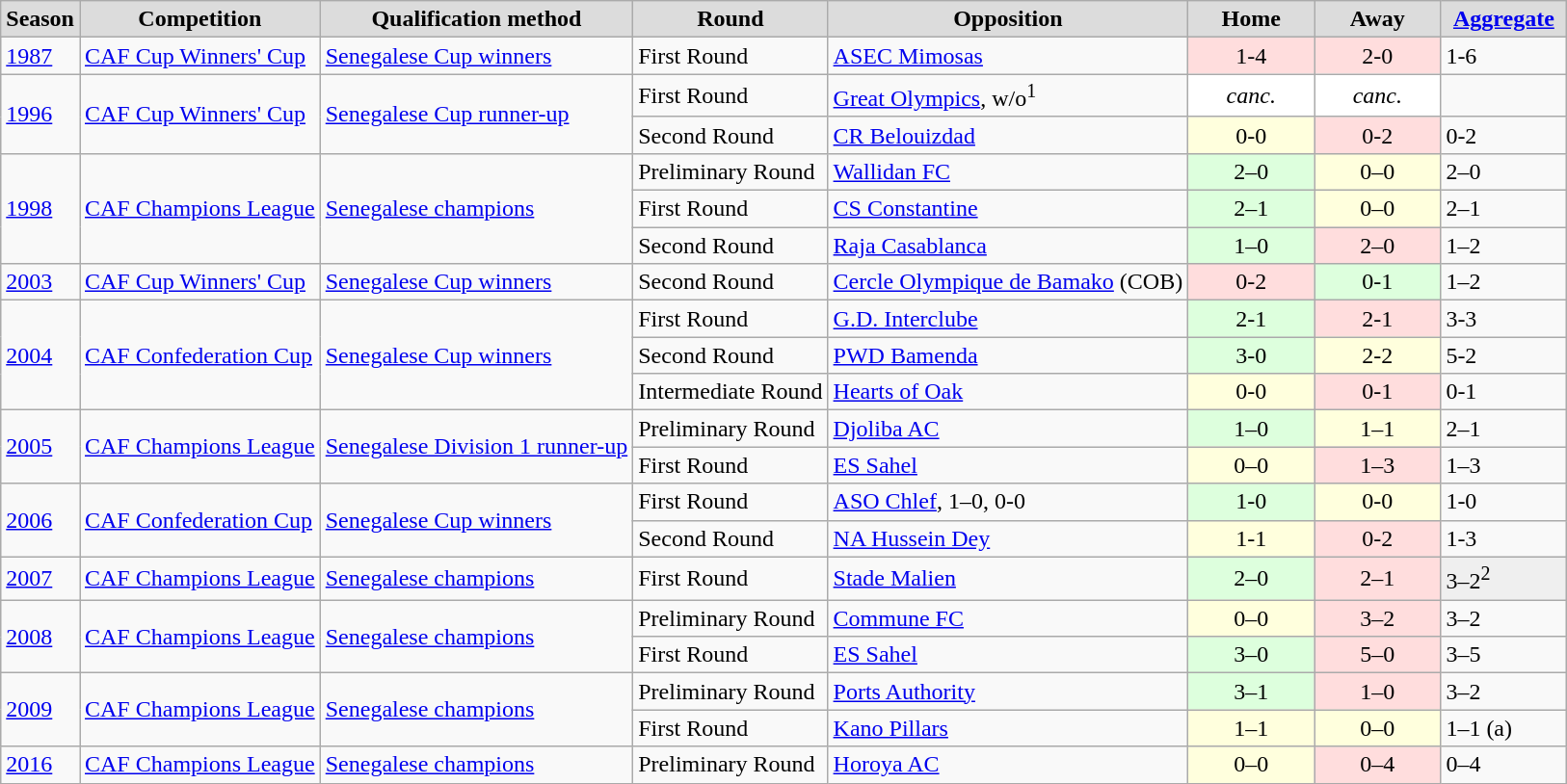<table class="sortable plainrowheaders wikitable">
<tr>
<th style="background:#DCDCDC">Season</th>
<th style="background:#DCDCDC">Competition</th>
<th style="background:#DCDCDC">Qualification method</th>
<th style="background:#DCDCDC">Round</th>
<th style="background:#DCDCDC">Opposition</th>
<th width="80" style="background:#DCDCDC">Home</th>
<th width="80" style="background:#DCDCDC">Away</th>
<th width="80" style="background:#DCDCDC"><a href='#'>Aggregate</a></th>
</tr>
<tr>
<td><a href='#'>1987</a></td>
<td><a href='#'>CAF Cup Winners' Cup</a></td>
<td><a href='#'>Senegalese Cup winners</a></td>
<td align=left>First Round</td>
<td align=left> <a href='#'>ASEC Mimosas</a></td>
<td style="background:#fdd; text-align:center">1-4</td>
<td style="background:#fdd; text-align:center">2-0</td>
<td>1-6</td>
</tr>
<tr>
<td rowspan=2><a href='#'>1996</a></td>
<td rowspan=2><a href='#'>CAF Cup Winners' Cup</a></td>
<td rowspan=2><a href='#'>Senegalese Cup runner-up</a></td>
<td align=left>First Round</td>
<td align=left> <a href='#'>Great Olympics</a>, w/o<sup>1</sup></td>
<td style="background:#fff; text-align:center"><em>canc.</em></td>
<td style="background:#fff; text-align:center"><em>canc.</em></td>
<td></td>
</tr>
<tr>
<td align=left>Second Round</td>
<td align=left> <a href='#'>CR Belouizdad</a></td>
<td style="background:#ffd; text-align:center">0-0</td>
<td style="background:#fdd; text-align:center">0-2</td>
<td>0-2</td>
</tr>
<tr>
<td rowspan=3><a href='#'>1998</a></td>
<td rowspan=3><a href='#'>CAF Champions League</a></td>
<td rowspan=3><a href='#'>Senegalese champions</a></td>
<td align=left>Preliminary Round</td>
<td align=left> <a href='#'>Wallidan FC</a></td>
<td style="background:#dfd; text-align:center">2–0</td>
<td style="background:#ffd; text-align:center">0–0</td>
<td>2–0</td>
</tr>
<tr>
<td align=left>First Round</td>
<td align=left> <a href='#'>CS Constantine</a></td>
<td style="background:#dfd; text-align:center">2–1</td>
<td style="background:#ffd; text-align:center">0–0</td>
<td>2–1</td>
</tr>
<tr>
<td align=left>Second Round</td>
<td align=left> <a href='#'>Raja Casablanca</a></td>
<td style="background:#dfd; text-align:center">1–0</td>
<td style="background:#fdd; text-align:center">2–0</td>
<td>1–2</td>
</tr>
<tr>
<td><a href='#'>2003</a></td>
<td><a href='#'>CAF Cup Winners' Cup</a></td>
<td><a href='#'>Senegalese Cup winners</a></td>
<td align=left>Second Round</td>
<td align=left> <a href='#'>Cercle Olympique de Bamako</a> (COB)</td>
<td style="background:#fdd; text-align:center">0-2</td>
<td style="background:#dfd; text-align:center">0-1</td>
<td>1–2</td>
</tr>
<tr>
<td rowspan=3><a href='#'>2004</a></td>
<td rowspan=3><a href='#'>CAF Confederation Cup</a></td>
<td rowspan=3><a href='#'>Senegalese Cup winners</a></td>
<td align=left>First Round</td>
<td align=left> <a href='#'>G.D. Interclube</a></td>
<td style="background:#dfd; text-align:center">2-1</td>
<td style="background:#fdd; text-align:center">2-1</td>
<td>3-3</td>
</tr>
<tr>
<td align=left>Second Round</td>
<td align=left> <a href='#'>PWD Bamenda</a></td>
<td style="background:#dfd; text-align:center">3-0</td>
<td style="background:#ffd; text-align:center">2-2</td>
<td>5-2</td>
</tr>
<tr>
<td align=left>Intermediate Round</td>
<td align=left> <a href='#'>Hearts of Oak</a></td>
<td style="background:#ffd; text-align:center">0-0</td>
<td style="background:#fdd; text-align:center">0-1</td>
<td>0-1</td>
</tr>
<tr>
<td rowspan=2><a href='#'>2005</a></td>
<td rowspan=2><a href='#'>CAF Champions League</a></td>
<td rowspan=2><a href='#'>Senegalese Division 1 runner-up</a></td>
<td align=left>Preliminary Round</td>
<td align=left> <a href='#'>Djoliba AC</a></td>
<td style="background:#dfd; text-align:center">1–0</td>
<td style="background:#ffd; text-align:center">1–1</td>
<td>2–1</td>
</tr>
<tr>
<td align=left>First Round</td>
<td align=left> <a href='#'>ES Sahel</a></td>
<td style="background:#ffd; text-align:center">0–0</td>
<td style="background:#fdd; text-align:center">1–3</td>
<td>1–3</td>
</tr>
<tr>
<td rowspan=2><a href='#'>2006</a></td>
<td rowspan=2><a href='#'>CAF Confederation Cup</a></td>
<td rowspan=2><a href='#'>Senegalese Cup winners</a></td>
<td align=left>First Round</td>
<td align=left> <a href='#'>ASO Chlef</a>, 1–0, 0-0</td>
<td style="background:#dfd; text-align:center">1-0</td>
<td style="background:#ffd; text-align:center">0-0</td>
<td>1-0</td>
</tr>
<tr>
<td align=left>Second Round</td>
<td align=left> <a href='#'>NA Hussein Dey</a></td>
<td style="background:#ffd; text-align:center">1-1</td>
<td style="background:#fdd; text-align:center">0-2</td>
<td>1-3</td>
</tr>
<tr>
<td><a href='#'>2007</a></td>
<td><a href='#'>CAF Champions League</a></td>
<td><a href='#'>Senegalese champions</a></td>
<td align=left>First Round</td>
<td align=left> <a href='#'>Stade Malien</a></td>
<td style="background:#dfd; text-align:center">2–0</td>
<td style="background:#fdd; text-align:center">2–1</td>
<td bgcolor=EFEFEF>3–2<sup>2</sup></td>
</tr>
<tr>
<td rowspan=2><a href='#'>2008</a></td>
<td rowspan=2><a href='#'>CAF Champions League</a></td>
<td rowspan=2><a href='#'>Senegalese champions</a></td>
<td align=left>Preliminary Round</td>
<td align=left> <a href='#'>Commune FC</a></td>
<td style="background:#ffd; text-align:center">0–0</td>
<td style="background:#fdd; text-align:center">3–2</td>
<td>3–2</td>
</tr>
<tr>
<td align=left>First Round</td>
<td align=left> <a href='#'>ES Sahel</a></td>
<td style="background:#dfd; text-align:center">3–0</td>
<td style="background:#fdd; text-align:center">5–0</td>
<td>3–5</td>
</tr>
<tr>
<td rowspan=2><a href='#'>2009</a></td>
<td rowspan=2><a href='#'>CAF Champions League</a></td>
<td rowspan=2><a href='#'>Senegalese champions</a></td>
<td align=left>Preliminary Round</td>
<td align=left> <a href='#'>Ports Authority</a></td>
<td style="background:#dfd; text-align:center">3–1</td>
<td style="background:#fdd; text-align:center">1–0</td>
<td>3–2</td>
</tr>
<tr>
<td align=left>First Round</td>
<td align=left> <a href='#'>Kano Pillars</a></td>
<td style="background:#ffd; text-align:center">1–1</td>
<td style="background:#ffd; text-align:center">0–0</td>
<td>1–1 (a)</td>
</tr>
<tr>
<td><a href='#'>2016</a></td>
<td><a href='#'>CAF Champions League</a></td>
<td><a href='#'>Senegalese champions</a></td>
<td align=left>Preliminary Round</td>
<td align=left> <a href='#'>Horoya AC</a></td>
<td style="background:#ffd; text-align:center">0–0</td>
<td style="background:#fdd; text-align:center">0–4</td>
<td>0–4</td>
</tr>
</table>
